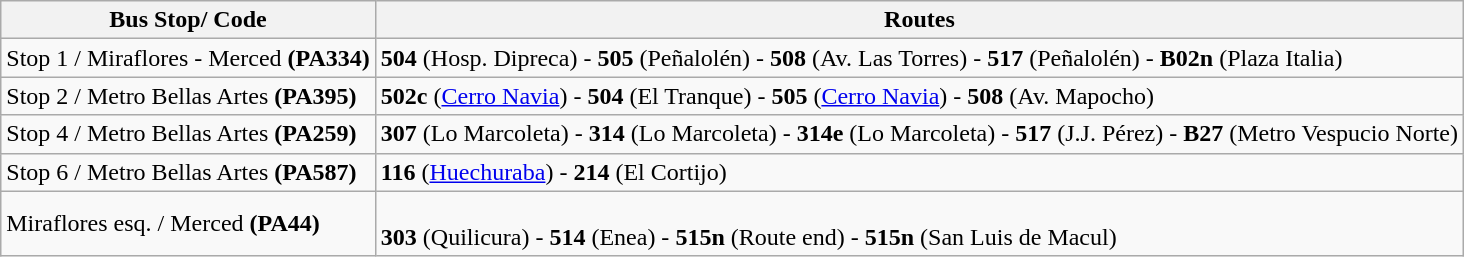<table class="wikitable">
<tr>
<th>Bus Stop/ Code</th>
<th>Routes</th>
</tr>
<tr>
<td>Stop 1 / Miraflores - Merced <strong>(PA334)</strong></td>
<td><strong><span>504</span></strong> (Hosp. Dipreca) - <strong><span>505</span></strong> (Peñalolén) - <strong><span>508</span></strong> (Av. Las Torres) - <strong><span>517</span></strong> (Peñalolén) - <strong><span>B02n</span></strong> (Plaza Italia)</td>
</tr>
<tr>
<td>Stop 2 / Metro Bellas Artes <strong>(PA395)</strong></td>
<td><strong><span>502c</span></strong> (<a href='#'>Cerro Navia</a>) - <strong><span>504</span></strong> (El Tranque) - <strong><span>505</span></strong> (<a href='#'>Cerro Navia</a>) - <strong><span>508</span></strong> (Av. Mapocho)</td>
</tr>
<tr>
<td>Stop 4 / Metro Bellas Artes <strong>(PA259)</strong></td>
<td><strong><span>307</span></strong> (Lo Marcoleta) - <strong><span>314</span></strong> (Lo Marcoleta) - <strong><span>314e</span></strong> (Lo Marcoleta) - <strong><span>517</span></strong> (J.J. Pérez) - <strong><span>B27</span></strong> (Metro Vespucio Norte)</td>
</tr>
<tr>
<td>Stop 6 / Metro Bellas Artes <strong>(PA587)</strong></td>
<td><strong><span>116</span></strong> (<a href='#'>Huechuraba</a>) - <strong><span>214</span></strong> (El Cortijo)</td>
</tr>
<tr>
<td>Miraflores esq. / Merced <strong>(PA44)</strong></td>
<td><br><strong><span>303</span></strong> (Quilicura) - <strong><span>514</span></strong> (Enea) - <strong><span>515n</span></strong> (Route end) - <strong><span>515n</span></strong> (San Luis de Macul)</td>
</tr>
</table>
